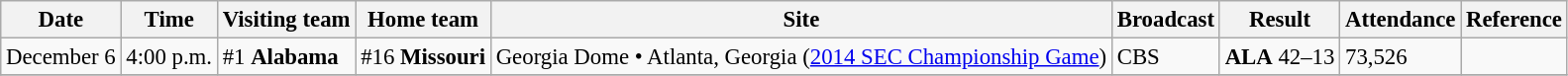<table class="wikitable" style="font-size:95%;">
<tr>
<th>Date</th>
<th>Time</th>
<th>Visiting team</th>
<th>Home team</th>
<th>Site</th>
<th>Broadcast</th>
<th>Result</th>
<th>Attendance</th>
<th class="unsortable">Reference</th>
</tr>
<tr bgcolor=>
<td>December 6</td>
<td>4:00 p.m.</td>
<td>#1 <strong>Alabama</strong></td>
<td>#16 <strong>Missouri</strong></td>
<td>Georgia Dome • Atlanta, Georgia (<a href='#'>2014 SEC Championship Game</a>)</td>
<td>CBS</td>
<td><strong>ALA</strong> 42–13</td>
<td>73,526</td>
<td align="center"></td>
</tr>
<tr ;>
</tr>
</table>
